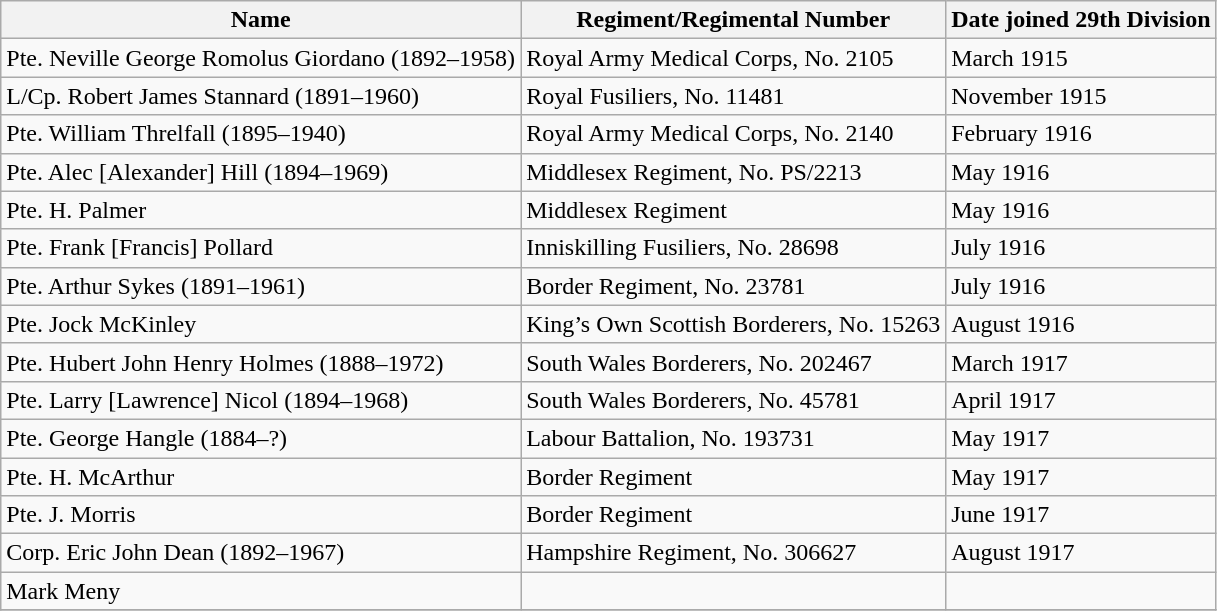<table class="wikitable sortable">
<tr>
<th>Name</th>
<th>Regiment/Regimental Number</th>
<th>Date joined  29th Division</th>
</tr>
<tr>
<td>Pte. Neville George Romolus Giordano (1892–1958)</td>
<td>Royal Army Medical Corps, No. 2105</td>
<td>March 1915</td>
</tr>
<tr>
<td>L/Cp. Robert James Stannard (1891–1960)</td>
<td>Royal Fusiliers, No. 11481</td>
<td>November 1915</td>
</tr>
<tr>
<td>Pte. William Threlfall (1895–1940)</td>
<td>Royal Army Medical Corps, No. 2140</td>
<td>February 1916</td>
</tr>
<tr>
<td>Pte. Alec [Alexander] Hill (1894–1969)</td>
<td>Middlesex Regiment, No. PS/2213</td>
<td>May 1916</td>
</tr>
<tr>
<td>Pte. H. Palmer</td>
<td>Middlesex Regiment</td>
<td>May 1916</td>
</tr>
<tr>
<td>Pte. Frank [Francis] Pollard</td>
<td>Inniskilling Fusiliers, No. 28698</td>
<td>July 1916</td>
</tr>
<tr>
<td>Pte. Arthur Sykes (1891–1961)</td>
<td>Border Regiment, No. 23781</td>
<td>July 1916</td>
</tr>
<tr>
<td>Pte. Jock McKinley</td>
<td>King’s Own Scottish Borderers, No. 15263</td>
<td>August 1916</td>
</tr>
<tr>
<td>Pte. Hubert John Henry Holmes (1888–1972)</td>
<td>South Wales Borderers, No. 202467</td>
<td>March 1917</td>
</tr>
<tr>
<td>Pte. Larry [Lawrence] Nicol (1894–1968)</td>
<td>South Wales Borderers, No. 45781</td>
<td>April 1917</td>
</tr>
<tr>
<td>Pte. George Hangle (1884–?)</td>
<td>Labour Battalion, No. 193731</td>
<td>May 1917</td>
</tr>
<tr>
<td>Pte. H. McArthur</td>
<td>Border Regiment</td>
<td>May 1917</td>
</tr>
<tr>
<td>Pte. J. Morris</td>
<td>Border Regiment</td>
<td>June 1917</td>
</tr>
<tr>
<td>Corp. Eric John Dean (1892–1967)</td>
<td>Hampshire Regiment, No. 306627</td>
<td>August 1917</td>
</tr>
<tr>
<td>Mark Meny</td>
<td></td>
<td></td>
</tr>
<tr>
</tr>
</table>
